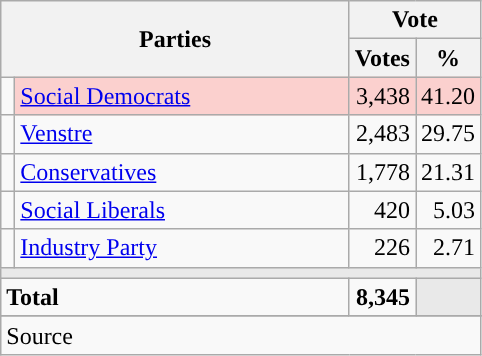<table class="wikitable" style="text-align:right;">
<tr>
<th style="text-align:centre;" rowspan="2" colspan="2" width="225">Parties</th>
<th colspan="3">Vote</th>
</tr>
<tr>
<th width="15">Votes</th>
<th width="15">%</th>
</tr>
<tr>
<td width="2" style="color:inherit;background:"></td>
<td bgcolor=#fbd0ce  align="left"><a href='#'>Social Democrats</a></td>
<td bgcolor=#fbd0ce>3,438</td>
<td bgcolor=#fbd0ce>41.20</td>
</tr>
<tr>
<td width="2" style="color:inherit;background:"></td>
<td align="left"><a href='#'>Venstre</a></td>
<td>2,483</td>
<td>29.75</td>
</tr>
<tr>
<td width="2" style="color:inherit;background:"></td>
<td align="left"><a href='#'>Conservatives</a></td>
<td>1,778</td>
<td>21.31</td>
</tr>
<tr>
<td width="2" style="color:inherit;background:"></td>
<td align="left"><a href='#'>Social Liberals</a></td>
<td>420</td>
<td>5.03</td>
</tr>
<tr>
<td width="2" style="color:inherit;background:"></td>
<td align="left"><a href='#'>Industry Party</a></td>
<td>226</td>
<td>2.71</td>
</tr>
<tr>
<td colspan="7" bgcolor="#E9E9E9"></td>
</tr>
<tr>
<td align="left" colspan="2"><strong>Total</strong></td>
<td><strong>8,345</strong></td>
<td bgcolor="#E9E9E9" colspan="2"></td>
</tr>
<tr>
</tr>
<tr>
<td align="left" colspan="6">Source</td>
</tr>
</table>
